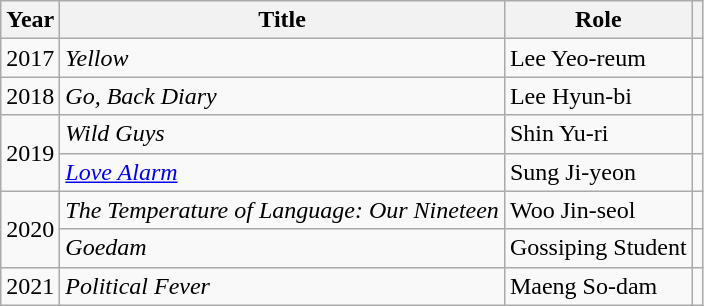<table class="wikitable  plainrowheaders">
<tr>
<th scope="col">Year</th>
<th scope="col">Title</th>
<th scope="col">Role</th>
<th scope="col" class="unsortable"></th>
</tr>
<tr>
<td>2017</td>
<td><em>Yellow</em></td>
<td>Lee Yeo-reum</td>
<td></td>
</tr>
<tr>
<td>2018</td>
<td><em>Go, Back Diary</em></td>
<td>Lee Hyun-bi</td>
<td></td>
</tr>
<tr>
<td rowspan="2">2019</td>
<td><em>Wild Guys</em></td>
<td>Shin Yu-ri</td>
<td></td>
</tr>
<tr>
<td><em><a href='#'>Love Alarm</a></em></td>
<td>Sung Ji-yeon</td>
<td></td>
</tr>
<tr>
<td rowspan="2">2020</td>
<td><em>The Temperature of Language: Our Nineteen</em></td>
<td>Woo Jin-seol</td>
<td></td>
</tr>
<tr>
<td><em>Goedam</em></td>
<td>Gossiping Student</td>
<td></td>
</tr>
<tr>
<td>2021</td>
<td><em>Political Fever</em></td>
<td>Maeng So-dam</td>
<td></td>
</tr>
</table>
